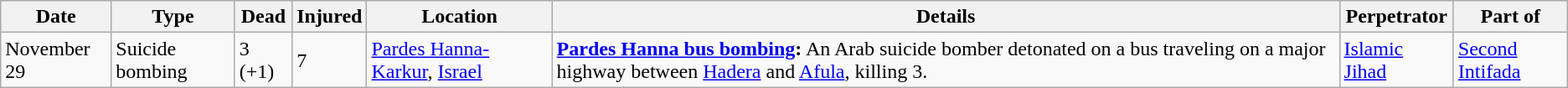<table class="wikitable sortable">
<tr>
<th>Date</th>
<th>Type</th>
<th>Dead</th>
<th>Injured</th>
<th>Location</th>
<th>Details</th>
<th>Perpetrator</th>
<th>Part of</th>
</tr>
<tr>
<td>November 29</td>
<td>Suicide bombing</td>
<td>3 (+1)</td>
<td>7</td>
<td><a href='#'>Pardes Hanna-Karkur</a>, <a href='#'>Israel</a></td>
<td><strong><a href='#'>Pardes Hanna bus bombing</a>:</strong> An Arab suicide bomber detonated on a bus traveling on a major highway between <a href='#'>Hadera</a> and <a href='#'>Afula</a>, killing 3.</td>
<td><a href='#'>Islamic Jihad</a></td>
<td><a href='#'>Second Intifada</a></td>
</tr>
</table>
